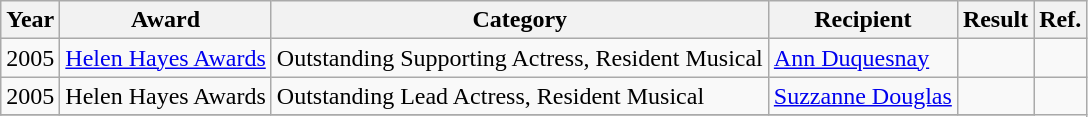<table class="wikitable unsortable">
<tr>
<th>Year</th>
<th>Award</th>
<th>Category</th>
<th>Recipient</th>
<th>Result</th>
<th>Ref.</th>
</tr>
<tr>
<td>2005</td>
<td><a href='#'>Helen Hayes Awards</a></td>
<td>Outstanding Supporting Actress, Resident Musical</td>
<td><a href='#'>Ann Duquesnay</a></td>
<td></td>
<td></td>
</tr>
<tr>
<td>2005</td>
<td>Helen Hayes Awards</td>
<td>Outstanding Lead Actress, Resident Musical</td>
<td><a href='#'>Suzzanne Douglas</a></td>
<td></td>
</tr>
<tr>
</tr>
</table>
